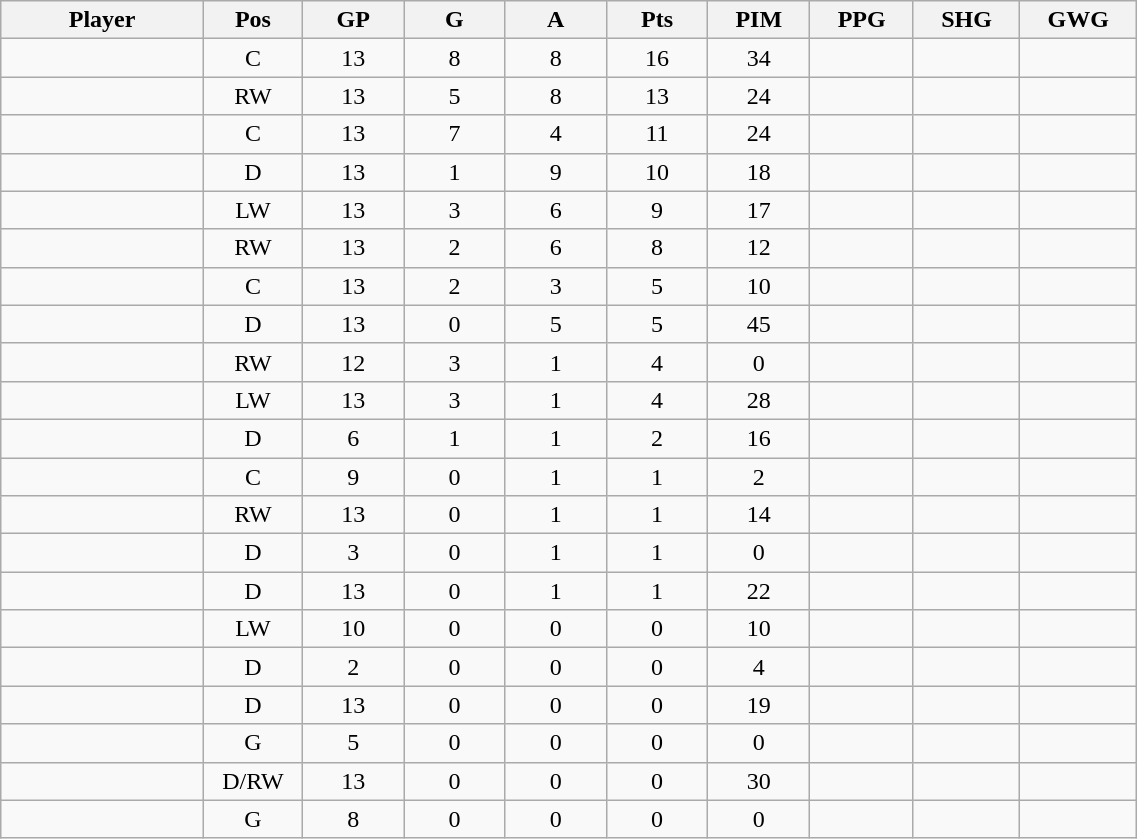<table class="wikitable sortable" width="60%">
<tr ALIGN="center">
<th bgcolor="#DDDDFF" width="10%">Player</th>
<th bgcolor="#DDDDFF" width="3%" title="Position">Pos</th>
<th bgcolor="#DDDDFF" width="5%" title="Games played">GP</th>
<th bgcolor="#DDDDFF" width="5%" title="Goals">G</th>
<th bgcolor="#DDDDFF" width="5%" title="Assists">A</th>
<th bgcolor="#DDDDFF" width="5%" title="Points">Pts</th>
<th bgcolor="#DDDDFF" width="5%" title="Penalties in Minutes">PIM</th>
<th bgcolor="#DDDDFF" width="5%" title="Power Play Goals">PPG</th>
<th bgcolor="#DDDDFF" width="5%" title="Short-handed Goals">SHG</th>
<th bgcolor="#DDDDFF" width="5%" title="Game-winning Goals">GWG</th>
</tr>
<tr align="center">
<td align="right"></td>
<td>C</td>
<td>13</td>
<td>8</td>
<td>8</td>
<td>16</td>
<td>34</td>
<td></td>
<td></td>
<td></td>
</tr>
<tr align="center">
<td align="right"></td>
<td>RW</td>
<td>13</td>
<td>5</td>
<td>8</td>
<td>13</td>
<td>24</td>
<td></td>
<td></td>
<td></td>
</tr>
<tr align="center">
<td align="right"></td>
<td>C</td>
<td>13</td>
<td>7</td>
<td>4</td>
<td>11</td>
<td>24</td>
<td></td>
<td></td>
<td></td>
</tr>
<tr align="center">
<td align="right"></td>
<td>D</td>
<td>13</td>
<td>1</td>
<td>9</td>
<td>10</td>
<td>18</td>
<td></td>
<td></td>
<td></td>
</tr>
<tr align="center">
<td align="right"></td>
<td>LW</td>
<td>13</td>
<td>3</td>
<td>6</td>
<td>9</td>
<td>17</td>
<td></td>
<td></td>
<td></td>
</tr>
<tr align="center">
<td align="right"></td>
<td>RW</td>
<td>13</td>
<td>2</td>
<td>6</td>
<td>8</td>
<td>12</td>
<td></td>
<td></td>
<td></td>
</tr>
<tr align="center">
<td align="right"></td>
<td>C</td>
<td>13</td>
<td>2</td>
<td>3</td>
<td>5</td>
<td>10</td>
<td></td>
<td></td>
<td></td>
</tr>
<tr align="center">
<td align="right"></td>
<td>D</td>
<td>13</td>
<td>0</td>
<td>5</td>
<td>5</td>
<td>45</td>
<td></td>
<td></td>
<td></td>
</tr>
<tr align="center">
<td align="right"></td>
<td>RW</td>
<td>12</td>
<td>3</td>
<td>1</td>
<td>4</td>
<td>0</td>
<td></td>
<td></td>
<td></td>
</tr>
<tr align="center">
<td align="right"></td>
<td>LW</td>
<td>13</td>
<td>3</td>
<td>1</td>
<td>4</td>
<td>28</td>
<td></td>
<td></td>
<td></td>
</tr>
<tr align="center">
<td align="right"></td>
<td>D</td>
<td>6</td>
<td>1</td>
<td>1</td>
<td>2</td>
<td>16</td>
<td></td>
<td></td>
<td></td>
</tr>
<tr align="center">
<td align="right"></td>
<td>C</td>
<td>9</td>
<td>0</td>
<td>1</td>
<td>1</td>
<td>2</td>
<td></td>
<td></td>
<td></td>
</tr>
<tr align="center">
<td align="right"></td>
<td>RW</td>
<td>13</td>
<td>0</td>
<td>1</td>
<td>1</td>
<td>14</td>
<td></td>
<td></td>
<td></td>
</tr>
<tr align="center">
<td align="right"></td>
<td>D</td>
<td>3</td>
<td>0</td>
<td>1</td>
<td>1</td>
<td>0</td>
<td></td>
<td></td>
<td></td>
</tr>
<tr align="center">
<td align="right"></td>
<td>D</td>
<td>13</td>
<td>0</td>
<td>1</td>
<td>1</td>
<td>22</td>
<td></td>
<td></td>
<td></td>
</tr>
<tr align="center">
<td align="right"></td>
<td>LW</td>
<td>10</td>
<td>0</td>
<td>0</td>
<td>0</td>
<td>10</td>
<td></td>
<td></td>
<td></td>
</tr>
<tr align="center">
<td align="right"></td>
<td>D</td>
<td>2</td>
<td>0</td>
<td>0</td>
<td>0</td>
<td>4</td>
<td></td>
<td></td>
<td></td>
</tr>
<tr align="center">
<td align="right"></td>
<td>D</td>
<td>13</td>
<td>0</td>
<td>0</td>
<td>0</td>
<td>19</td>
<td></td>
<td></td>
<td></td>
</tr>
<tr align="center">
<td align="right"></td>
<td>G</td>
<td>5</td>
<td>0</td>
<td>0</td>
<td>0</td>
<td>0</td>
<td></td>
<td></td>
<td></td>
</tr>
<tr align="center">
<td align="right"></td>
<td>D/RW</td>
<td>13</td>
<td>0</td>
<td>0</td>
<td>0</td>
<td>30</td>
<td></td>
<td></td>
<td></td>
</tr>
<tr align="center">
<td align="right"></td>
<td>G</td>
<td>8</td>
<td>0</td>
<td>0</td>
<td>0</td>
<td>0</td>
<td></td>
<td></td>
<td></td>
</tr>
</table>
